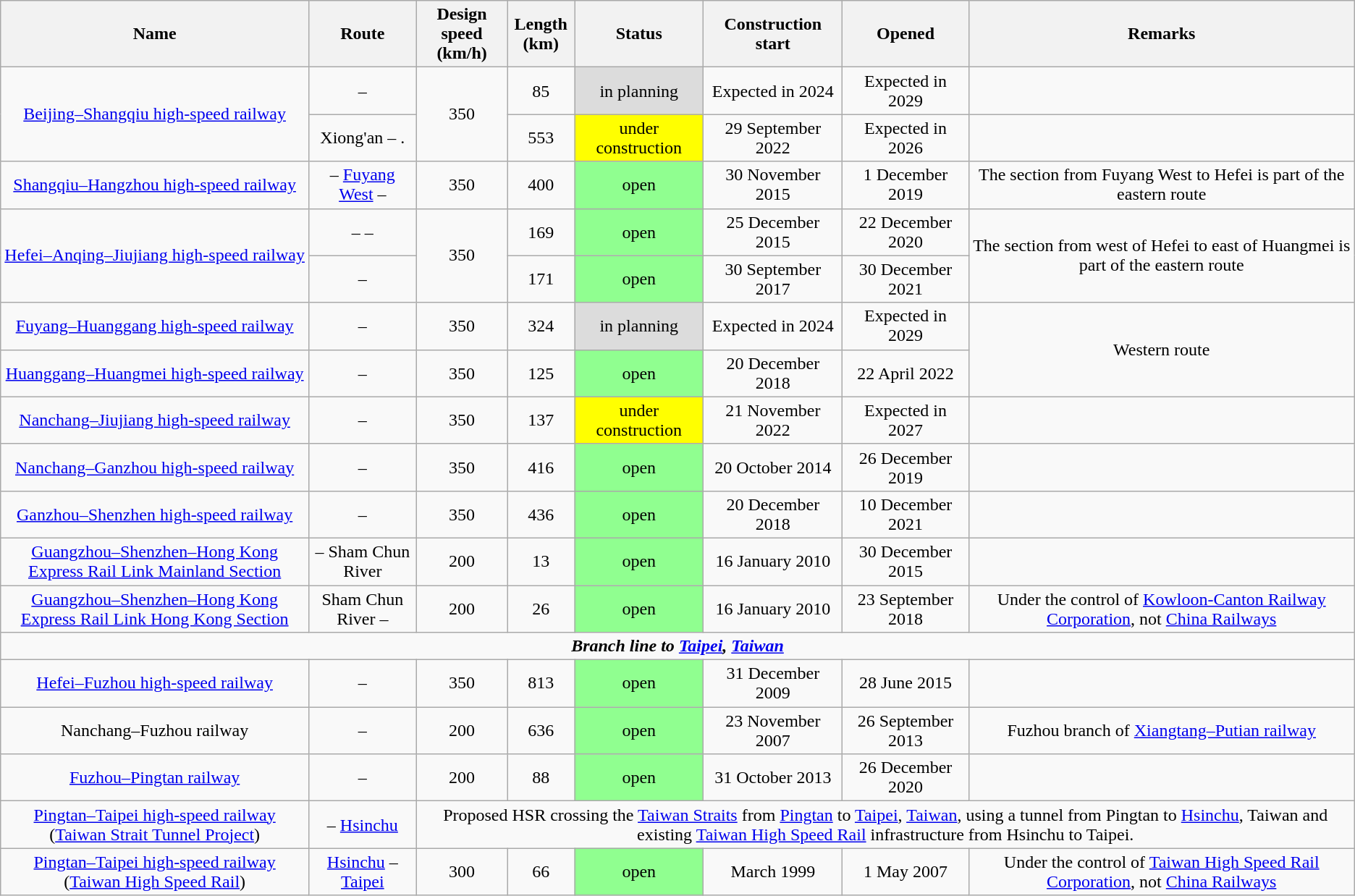<table class="wikitable" style="text-align: center;">
<tr>
<th><strong>Name</strong></th>
<th><strong>Route</strong></th>
<th><strong>Design speed<br>(km/h)</strong></th>
<th><strong>Length<br>(km)</strong></th>
<th><strong>Status</strong></th>
<th><strong>Construction start</strong></th>
<th><strong>Opened</strong></th>
<th><strong>Remarks</strong></th>
</tr>
<tr>
<td rowspan=2><a href='#'>Beijing–Shangqiu high-speed railway</a></td>
<td> – </td>
<td rowspan=2>350</td>
<td>85</td>
<td style="background:#DCDCDC">in planning</td>
<td>Expected in 2024</td>
<td>Expected in 2029</td>
</tr>
<tr>
<td>Xiong'an – .</td>
<td>553</td>
<td style="background:#FFFF00">under construction</td>
<td>29 September 2022</td>
<td>Expected in 2026</td>
<td></td>
</tr>
<tr>
<td><a href='#'>Shangqiu–Hangzhou high-speed railway</a></td>
<td> – <a href='#'>Fuyang West</a> – </td>
<td>350</td>
<td>400</td>
<td style="background:#90FF90">open</td>
<td>30 November 2015</td>
<td>1 December 2019</td>
<td>The section from Fuyang West to Hefei is part of the eastern route</td>
</tr>
<tr>
<td rowspan="2"><a href='#'>Hefei–Anqing–Jiujiang high-speed railway</a></td>
<td> –  – </td>
<td rowspan="2">350</td>
<td>169</td>
<td style="background:#90FF90">open</td>
<td>25 December 2015</td>
<td>22 December 2020</td>
<td rowspan="2">The section from west of Hefei to east of Huangmei is part of the eastern route</td>
</tr>
<tr>
<td> – </td>
<td>171</td>
<td style="background:#90FF90">open</td>
<td>30 September 2017</td>
<td>30 December 2021</td>
</tr>
<tr>
<td><a href='#'>Fuyang–Huanggang high-speed railway</a></td>
<td> – </td>
<td>350</td>
<td>324</td>
<td style="background:#DCDCDC">in planning</td>
<td>Expected in 2024</td>
<td>Expected in 2029</td>
<td rowspan="2">Western route</td>
</tr>
<tr>
<td><a href='#'>Huanggang–Huangmei high-speed railway</a></td>
<td> – </td>
<td>350</td>
<td>125</td>
<td style="background:#90FF90">open</td>
<td>20 December 2018</td>
<td>22 April 2022</td>
</tr>
<tr>
<td><a href='#'>Nanchang–Jiujiang high-speed railway</a></td>
<td> – </td>
<td>350</td>
<td>137</td>
<td style="background:#FFFF00">under construction</td>
<td>21 November 2022</td>
<td>Expected in 2027</td>
<td></td>
</tr>
<tr>
<td><a href='#'>Nanchang–Ganzhou high-speed railway</a></td>
<td> – </td>
<td>350</td>
<td>416</td>
<td style="background:#90FF90">open</td>
<td>20 October 2014</td>
<td>26 December 2019</td>
<td></td>
</tr>
<tr>
<td><a href='#'>Ganzhou–Shenzhen high-speed railway</a></td>
<td> – </td>
<td>350</td>
<td>436</td>
<td style="background:#90FF90">open</td>
<td>20 December 2018</td>
<td>10 December 2021</td>
<td></td>
</tr>
<tr>
<td><a href='#'>Guangzhou–Shenzhen–Hong Kong Express Rail Link Mainland Section</a></td>
<td> – Sham Chun River</td>
<td>200</td>
<td>13</td>
<td style="background:#90FF90">open</td>
<td>16 January 2010</td>
<td>30 December 2015</td>
<td></td>
</tr>
<tr>
<td><a href='#'>Guangzhou–Shenzhen–Hong Kong Express Rail Link Hong Kong Section</a></td>
<td>Sham Chun River – </td>
<td>200</td>
<td>26</td>
<td style="background:#90FF90">open</td>
<td>16 January 2010</td>
<td>23 September 2018</td>
<td>Under the control of <a href='#'>Kowloon-Canton Railway Corporation</a>, not <a href='#'>China Railways</a></td>
</tr>
<tr>
<td colspan=8><strong><em>Branch line to <a href='#'>Taipei</a>, <a href='#'>Taiwan</a></em></strong></td>
</tr>
<tr>
<td><a href='#'>Hefei–Fuzhou high-speed railway</a></td>
<td> – </td>
<td>350</td>
<td>813</td>
<td style="background:#90FF90">open</td>
<td>31 December 2009</td>
<td>28 June 2015</td>
<td></td>
</tr>
<tr>
<td>Nanchang–Fuzhou railway</td>
<td> – </td>
<td>200</td>
<td>636</td>
<td style="background:#90FF90">open</td>
<td>23 November 2007</td>
<td>26 September 2013</td>
<td>Fuzhou branch of <a href='#'>Xiangtang–Putian railway</a></td>
</tr>
<tr>
<td><a href='#'>Fuzhou–Pingtan railway</a></td>
<td> – </td>
<td>200</td>
<td>88</td>
<td style="background:#90FF90">open</td>
<td>31 October 2013</td>
<td>26 December 2020</td>
<td></td>
</tr>
<tr>
<td><a href='#'>Pingtan–Taipei high-speed railway</a> (<a href='#'>Taiwan Strait Tunnel Project</a>)</td>
<td> – <a href='#'>Hsinchu</a></td>
<td colspan=6>Proposed HSR crossing the <a href='#'>Taiwan Straits</a> from <a href='#'>Pingtan</a> to <a href='#'>Taipei</a>, <a href='#'>Taiwan</a>, using a tunnel from Pingtan to <a href='#'>Hsinchu</a>, Taiwan and existing <a href='#'>Taiwan High Speed Rail</a> infrastructure from Hsinchu to Taipei.</td>
</tr>
<tr>
<td><a href='#'>Pingtan–Taipei high-speed railway</a> (<a href='#'>Taiwan High Speed Rail</a>)</td>
<td><a href='#'>Hsinchu</a> – <a href='#'>Taipei</a></td>
<td>300</td>
<td>66</td>
<td style="background:#90FF90">open</td>
<td>March 1999</td>
<td>1 May 2007</td>
<td>Under the control of <a href='#'>Taiwan High Speed Rail Corporation</a>, not <a href='#'>China Railways</a></td>
</tr>
</table>
